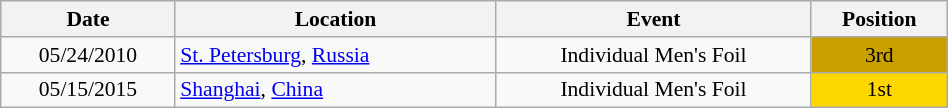<table class="wikitable" width="50%" style="font-size:90%; text-align:center;">
<tr>
<th>Date</th>
<th>Location</th>
<th>Event</th>
<th>Position</th>
</tr>
<tr>
<td>05/24/2010</td>
<td rowspan="1" align="left"> <a href='#'>St. Petersburg</a>, <a href='#'>Russia</a></td>
<td>Individual Men's Foil</td>
<td bgcolor="caramel">3rd</td>
</tr>
<tr>
<td>05/15/2015</td>
<td rowspan="1" align="left"> <a href='#'>Shanghai</a>, <a href='#'>China</a></td>
<td>Individual Men's Foil</td>
<td bgcolor="gold">1st</td>
</tr>
</table>
